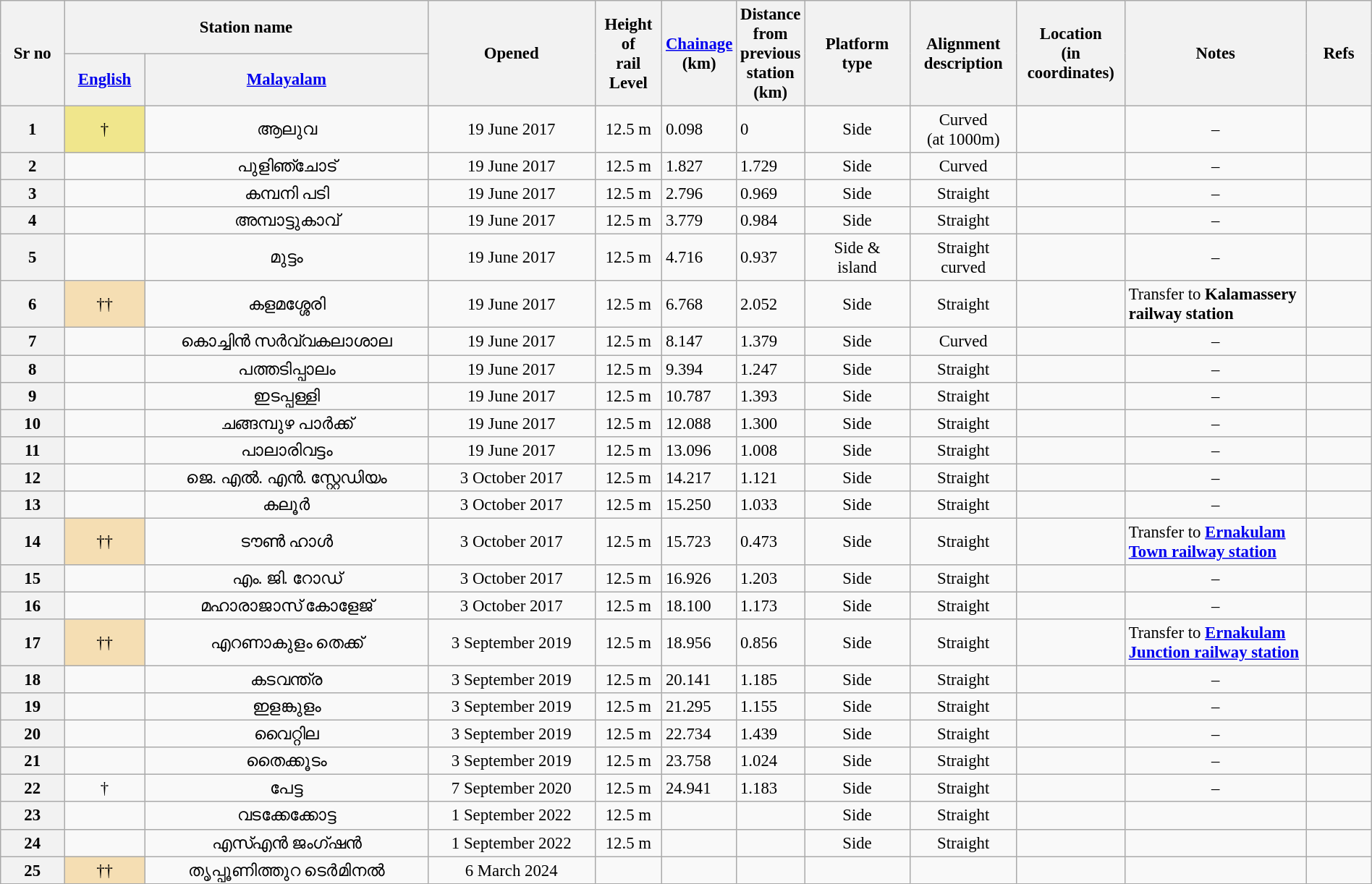<table class="wikitable sortable" style="font-size:95%;" width="100%">
<tr>
<th rowspan="2" width="5%">Sr no</th>
<th colspan="2" width="28%">Station name</th>
<th rowspan="2" width="13%">Opened</th>
<th rowspan="2" width="5%">Height of<br>rail Level</th>
<th rowspan="2"><a href='#'>Chainage</a> (km)</th>
<th rowspan="2"><strong>Distance from</strong><br><strong>previous station (km)</strong></th>
<th rowspan="2" width="8%">Platform<br>type</th>
<th rowspan="2" width="8%">Alignment description</th>
<th rowspan="2" width="8%">Location<br>(in coordinates)</th>
<th rowspan="2" width="14%">Notes</th>
<th rowspan="2" width="5%">Refs</th>
</tr>
<tr>
<th><a href='#'>English</a></th>
<th><a href='#'>Malayalam</a></th>
</tr>
<tr>
<th>1</th>
<td align="center" style="background-color:#F0E68C">†</td>
<td align="center">ആലുവ</td>
<td align="center">19 June 2017</td>
<td align="center">12.5 m</td>
<td>0.098</td>
<td>0</td>
<td align="center">Side</td>
<td align="center">Curved<br>(at 1000m)</td>
<td></td>
<td align="center">–</td>
<td></td>
</tr>
<tr>
<th>2</th>
<td align="center"></td>
<td align="center">പുളിഞ്ചോട്</td>
<td align="center">19 June 2017</td>
<td align="center">12.5 m</td>
<td>1.827</td>
<td>1.729</td>
<td align="center">Side</td>
<td align="center">Curved</td>
<td></td>
<td align="center">–</td>
<td></td>
</tr>
<tr>
<th>3</th>
<td align="center"></td>
<td align="center">കമ്പനി പടി</td>
<td align="center">19 June 2017</td>
<td align="center">12.5 m</td>
<td>2.796</td>
<td>0.969</td>
<td align="center">Side</td>
<td align="center">Straight</td>
<td></td>
<td align="center">–</td>
<td></td>
</tr>
<tr>
<th>4</th>
<td align="center"></td>
<td align="center">അമ്പാട്ടുകാവ്</td>
<td align="center">19 June 2017</td>
<td align="center">12.5 m</td>
<td>3.779</td>
<td>0.984</td>
<td align="center">Side</td>
<td align="center">Straight</td>
<td></td>
<td align="center">–</td>
<td></td>
</tr>
<tr>
<th>5</th>
<td align="center"></td>
<td align="center">മുട്ടം</td>
<td align="center">19 June 2017</td>
<td align="center">12.5 m</td>
<td>4.716</td>
<td>0.937</td>
<td align="center">Side &<br>island</td>
<td align="center">Straight curved</td>
<td></td>
<td align="center">–</td>
<td></td>
</tr>
<tr>
<th>6</th>
<td align="center" style="background-color:#F5DEB3">††</td>
<td align="center">കളമശ്ശേരി</td>
<td align="center">19 June 2017</td>
<td align="center">12.5 m</td>
<td>6.768</td>
<td>2.052</td>
<td align="center">Side</td>
<td align="center">Straight</td>
<td></td>
<td>Transfer to <strong>Kalamassery railway station</strong></td>
<td></td>
</tr>
<tr>
<th>7</th>
<td align="center"></td>
<td align="center">കൊച്ചിൻ സർവ്വകലാശാല</td>
<td align="center">19 June 2017</td>
<td align="center">12.5 m</td>
<td>8.147</td>
<td>1.379</td>
<td align="center">Side</td>
<td align="center">Curved</td>
<td></td>
<td align="center">–</td>
<td></td>
</tr>
<tr>
<th>8</th>
<td align="center"></td>
<td align="center">പത്തടിപ്പാലം</td>
<td align="center">19 June 2017</td>
<td align="center">12.5 m</td>
<td>9.394</td>
<td>1.247</td>
<td align="center">Side</td>
<td align="center">Straight</td>
<td></td>
<td align="center">–</td>
<td></td>
</tr>
<tr>
<th>9</th>
<td align="center"></td>
<td align="center">ഇടപ്പള്ളി</td>
<td align="center">19 June 2017</td>
<td align="center">12.5 m</td>
<td>10.787</td>
<td>1.393</td>
<td align="center">Side</td>
<td align="center">Straight</td>
<td></td>
<td align="center">–</td>
<td></td>
</tr>
<tr>
<th>10</th>
<td align="center"></td>
<td align="center">ചങ്ങമ്പുഴ പാർക്ക്</td>
<td align="center">19 June 2017</td>
<td align="center">12.5 m</td>
<td>12.088</td>
<td>1.300</td>
<td align="center">Side</td>
<td align="center">Straight</td>
<td></td>
<td align="center">–</td>
<td></td>
</tr>
<tr>
<th>11</th>
<td align="center"></td>
<td align="center">പാലാരിവട്ടം</td>
<td align="center">19 June 2017</td>
<td align="center">12.5 m</td>
<td>13.096</td>
<td>1.008</td>
<td align="center">Side</td>
<td align="center">Straight</td>
<td></td>
<td align="center">–</td>
<td></td>
</tr>
<tr>
<th>12</th>
<td align="center"></td>
<td align="center">ജെ. എൽ. എൻ. സ്റ്റേഡിയം</td>
<td align="center">3 October 2017</td>
<td align="center">12.5 m</td>
<td>14.217</td>
<td>1.121</td>
<td align="center">Side</td>
<td align="center">Straight</td>
<td></td>
<td align="center">–</td>
<td></td>
</tr>
<tr>
<th>13</th>
<td align="center"></td>
<td align="center">കലൂർ</td>
<td align="center">3 October 2017</td>
<td align="center">12.5 m</td>
<td>15.250</td>
<td>1.033</td>
<td align="center">Side</td>
<td align="center">Straight</td>
<td></td>
<td align="center">–</td>
<td></td>
</tr>
<tr>
<th>14</th>
<td align="center" style="background-color:#F5DEB3">††</td>
<td align="center">ടൗണ്‍ ഹാൾ</td>
<td align="center">3 October 2017</td>
<td align="center">12.5 m</td>
<td>15.723</td>
<td>0.473</td>
<td align="center">Side</td>
<td align="center">Straight</td>
<td></td>
<td>Transfer to <strong><a href='#'>Ernakulam Town railway station</a></strong></td>
<td></td>
</tr>
<tr>
<th>15</th>
<td align="center"></td>
<td align="center">എം. ജി. റോഡ്</td>
<td align="center">3 October 2017</td>
<td align="center">12.5 m</td>
<td>16.926</td>
<td>1.203</td>
<td align="center">Side</td>
<td align="center">Straight</td>
<td></td>
<td align="center">–</td>
<td></td>
</tr>
<tr>
<th>16</th>
<td align="center"></td>
<td align="center">മഹാരാജാസ് കോളേജ്</td>
<td align="center">3 October 2017</td>
<td align="center">12.5 m</td>
<td>18.100</td>
<td>1.173</td>
<td align="center">Side</td>
<td align="center">Straight</td>
<td></td>
<td align="center">–</td>
<td></td>
</tr>
<tr>
<th>17</th>
<td align="center" style="background-color:#F5DEB3">††</td>
<td align="center">എറണാകുളം തെക്ക്</td>
<td align="center">3 September 2019</td>
<td align="center">12.5 m</td>
<td>18.956</td>
<td>0.856</td>
<td align="center">Side</td>
<td align="center">Straight</td>
<td></td>
<td>Transfer to <strong><a href='#'>Ernakulam Junction railway station</a></strong></td>
<td></td>
</tr>
<tr>
<th>18</th>
<td align="center"></td>
<td align="center">കടവന്ത്ര</td>
<td align="center">3 September 2019</td>
<td align="center">12.5 m</td>
<td>20.141</td>
<td>1.185</td>
<td align="center">Side</td>
<td align="center">Straight</td>
<td></td>
<td align="center">–</td>
<td></td>
</tr>
<tr>
<th>19</th>
<td align="center"></td>
<td align="center">ഇളങ്കുളം</td>
<td align="center">3 September 2019</td>
<td align="center">12.5 m</td>
<td>21.295</td>
<td>1.155</td>
<td align="center">Side</td>
<td align="center">Straight</td>
<td></td>
<td align="center">–</td>
<td></td>
</tr>
<tr>
<th>20</th>
<td align="center"></td>
<td align="center">വൈറ്റില</td>
<td align="center">3 September 2019</td>
<td align="center">12.5 m</td>
<td>22.734</td>
<td>1.439</td>
<td align="center">Side</td>
<td align="center">Straight</td>
<td></td>
<td align="center">–</td>
<td></td>
</tr>
<tr>
<th>21</th>
<td align="center"></td>
<td align="center">തൈക്കൂടം</td>
<td align="center">3 September 2019</td>
<td align="center">12.5 m</td>
<td>23.758</td>
<td>1.024</td>
<td align="center">Side</td>
<td align="center">Straight</td>
<td></td>
<td align="center">–</td>
<td></td>
</tr>
<tr>
<th>22</th>
<td align="center">†</td>
<td align="center">പേട്ട</td>
<td align="center">7 September 2020</td>
<td align="center">12.5 m</td>
<td>24.941</td>
<td>1.183</td>
<td align="center">Side</td>
<td align="center">Straight</td>
<td></td>
<td align="center">–</td>
<td></td>
</tr>
<tr>
<th>23</th>
<td align="center"></td>
<td align="center">വടക്കേക്കോട്ട</td>
<td align="center">1 September 2022</td>
<td align="center">12.5 m</td>
<td></td>
<td></td>
<td align="center">Side</td>
<td align="center">Straight</td>
<td></td>
<td></td>
<td></td>
</tr>
<tr>
<th>24</th>
<td align="center"></td>
<td align="center">എസ്എൻ ജംഗ്ഷൻ</td>
<td align="center">1 September 2022</td>
<td align="center">12.5 m</td>
<td></td>
<td></td>
<td align="center">Side</td>
<td align="center">Straight</td>
<td></td>
<td></td>
<td></td>
</tr>
<tr>
<th>25</th>
<td align="center" style="background-color:#F5DEB3">††</td>
<td align="center">തൃപ്പൂണിത്തുറ ടെർമിനൽ</td>
<td align="center">6 March 2024</td>
<td align="center"></td>
<td></td>
<td></td>
<td align="center"></td>
<td align="center"></td>
<td></td>
<td></td>
<td></td>
</tr>
</table>
